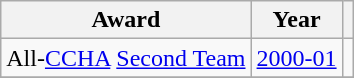<table class="wikitable">
<tr>
<th>Award</th>
<th>Year</th>
<th></th>
</tr>
<tr>
<td>All-<a href='#'>CCHA</a> <a href='#'>Second Team</a></td>
<td><a href='#'>2000-01</a></td>
<td></td>
</tr>
<tr>
</tr>
</table>
